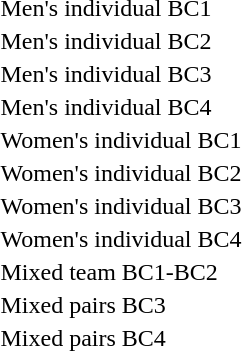<table>
<tr>
<td>Men's individual BC1<br></td>
<td></td>
<td></td>
<td></td>
</tr>
<tr>
<td>Men's individual BC2<br></td>
<td></td>
<td></td>
<td></td>
</tr>
<tr>
<td>Men's individual BC3<br></td>
<td></td>
<td></td>
<td></td>
</tr>
<tr>
<td>Men's individual BC4<br></td>
<td></td>
<td></td>
<td></td>
</tr>
<tr>
<td>Women's individual BC1<br></td>
<td></td>
<td></td>
<td></td>
</tr>
<tr>
<td>Women's individual BC2<br></td>
<td></td>
<td></td>
<td></td>
</tr>
<tr>
<td>Women's individual BC3<br></td>
<td></td>
<td></td>
<td></td>
</tr>
<tr>
<td>Women's individual BC4<br></td>
<td></td>
<td></td>
<td></td>
</tr>
<tr>
<td>Mixed team BC1-BC2<br></td>
<td></td>
<td></td>
<td></td>
</tr>
<tr>
<td>Mixed pairs BC3<br></td>
<td></td>
<td></td>
<td></td>
</tr>
<tr>
<td>Mixed pairs BC4<br></td>
<td></td>
<td></td>
<td></td>
</tr>
</table>
